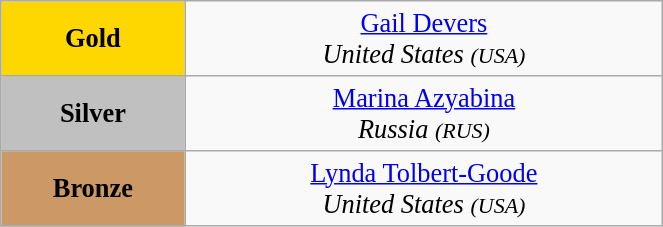<table class="wikitable" style=" text-align:center; font-size:110%;" width="35%">
<tr>
<td bgcolor="gold"><strong>Gold</strong></td>
<td> <a href='#'>Gail Devers</a><br><em>United States <small>(USA)</small></em></td>
</tr>
<tr>
<td bgcolor="silver"><strong>Silver</strong></td>
<td> <a href='#'>Marina Azyabina</a><br><em>Russia <small>(RUS)</small></em></td>
</tr>
<tr>
<td bgcolor="CC9966"><strong>Bronze</strong></td>
<td> <a href='#'>Lynda Tolbert-Goode</a><br><em>United States <small>(USA)</small></em></td>
</tr>
</table>
